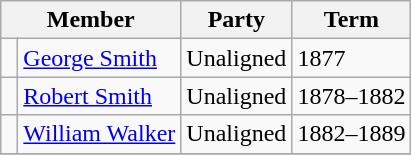<table class="wikitable">
<tr>
<th colspan="2">Member</th>
<th>Party</th>
<th>Term</th>
</tr>
<tr>
<td> </td>
<td><a href='#'>George Smith</a></td>
<td>Unaligned</td>
<td>1877</td>
</tr>
<tr>
<td> </td>
<td><a href='#'>Robert Smith</a></td>
<td>Unaligned</td>
<td>1878–1882</td>
</tr>
<tr>
<td> </td>
<td><a href='#'>William Walker</a></td>
<td>Unaligned</td>
<td>1882–1889</td>
</tr>
<tr>
</tr>
</table>
